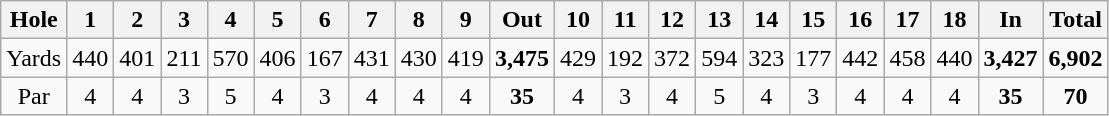<table class="wikitable" style="text-align:center">
<tr>
<th align="left">Hole</th>
<th>1</th>
<th>2</th>
<th>3</th>
<th>4</th>
<th>5</th>
<th>6</th>
<th>7</th>
<th>8</th>
<th>9</th>
<th>Out</th>
<th>10</th>
<th>11</th>
<th>12</th>
<th>13</th>
<th>14</th>
<th>15</th>
<th>16</th>
<th>17</th>
<th>18</th>
<th>In</th>
<th>Total</th>
</tr>
<tr>
<td align="center">Yards</td>
<td>440</td>
<td>401</td>
<td>211</td>
<td>570</td>
<td>406</td>
<td>167</td>
<td>431</td>
<td>430</td>
<td>419</td>
<td><strong>3,475</strong></td>
<td>429</td>
<td>192</td>
<td>372</td>
<td>594</td>
<td>323</td>
<td>177</td>
<td>442</td>
<td>458</td>
<td>440</td>
<td><strong>3,427</strong></td>
<td><strong>6,902</strong></td>
</tr>
<tr>
<td align="center">Par</td>
<td>4</td>
<td>4</td>
<td>3</td>
<td>5</td>
<td>4</td>
<td>3</td>
<td>4</td>
<td>4</td>
<td>4</td>
<td><strong>35</strong></td>
<td>4</td>
<td>3</td>
<td>4</td>
<td>5</td>
<td>4</td>
<td>3</td>
<td>4</td>
<td>4</td>
<td>4</td>
<td><strong>35</strong></td>
<td><strong>70</strong></td>
</tr>
</table>
